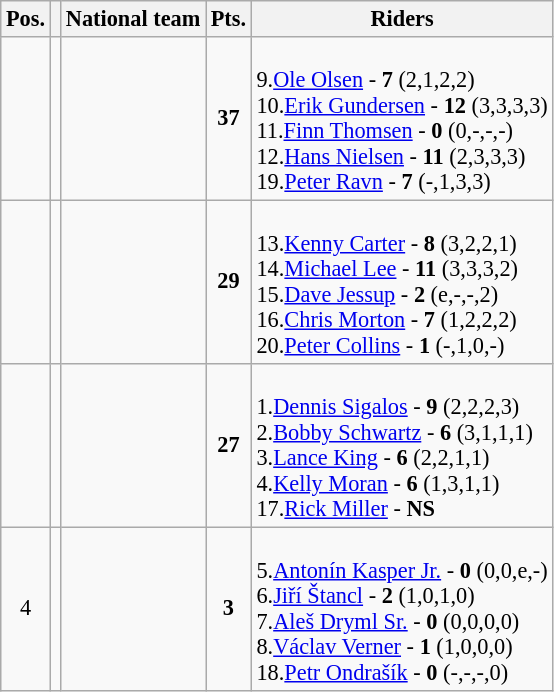<table class=wikitable style="font-size:93%;">
<tr>
<th>Pos.</th>
<th></th>
<th>National team</th>
<th>Pts.</th>
<th>Riders</th>
</tr>
<tr align=center >
<td></td>
<td></td>
<td align=left></td>
<td><strong>37</strong></td>
<td align=left><br>9.<a href='#'>Ole Olsen</a> - <strong>7</strong> (2,1,2,2) <br>
10.<a href='#'>Erik Gundersen</a> - <strong>12</strong> (3,3,3,3) <br>
11.<a href='#'>Finn Thomsen</a> - <strong>0</strong> (0,-,-,-) <br>
12.<a href='#'>Hans Nielsen</a> - <strong>11</strong> (2,3,3,3) <br>
19.<a href='#'>Peter Ravn</a> - <strong>7</strong> (-,1,3,3) <br></td>
</tr>
<tr align=center >
<td></td>
<td></td>
<td align=left></td>
<td><strong>29</strong></td>
<td align=left><br>13.<a href='#'>Kenny Carter</a> - <strong>8</strong> (3,2,2,1) <br>
14.<a href='#'>Michael Lee</a> - <strong>11</strong> (3,3,3,2) <br>
15.<a href='#'>Dave Jessup</a> - <strong>2</strong> (e,-,-,2) <br>
16.<a href='#'>Chris Morton</a> - <strong>7</strong> (1,2,2,2) <br>
20.<a href='#'>Peter Collins</a> - <strong>1</strong> (-,1,0,-) <br></td>
</tr>
<tr align=center >
<td></td>
<td></td>
<td align=left></td>
<td><strong>27</strong></td>
<td align=left><br>1.<a href='#'>Dennis Sigalos</a> - <strong>9</strong> (2,2,2,3) <br>
2.<a href='#'>Bobby Schwartz</a> - <strong>6</strong> (3,1,1,1) <br>
3.<a href='#'>Lance King</a> - <strong>6</strong> (2,2,1,1) <br>
4.<a href='#'>Kelly Moran</a> - <strong>6</strong> (1,3,1,1) <br>
17.<a href='#'>Rick Miller</a> - <strong>NS</strong> <br></td>
</tr>
<tr align=center>
<td>4</td>
<td></td>
<td align=left></td>
<td><strong>3</strong></td>
<td align=left><br>5.<a href='#'>Antonín Kasper Jr.</a> - <strong>0</strong> (0,0,e,-) <br>
6.<a href='#'>Jiří Štancl</a> - <strong>2</strong> (1,0,1,0) <br>
7.<a href='#'>Aleš Dryml Sr.</a> - <strong>0</strong> (0,0,0,0) <br>
8.<a href='#'>Václav Verner</a> - <strong>1</strong> (1,0,0,0) <br>
18.<a href='#'>Petr Ondrašík</a> - <strong>0</strong> (-,-,-,0) <br></td>
</tr>
</table>
